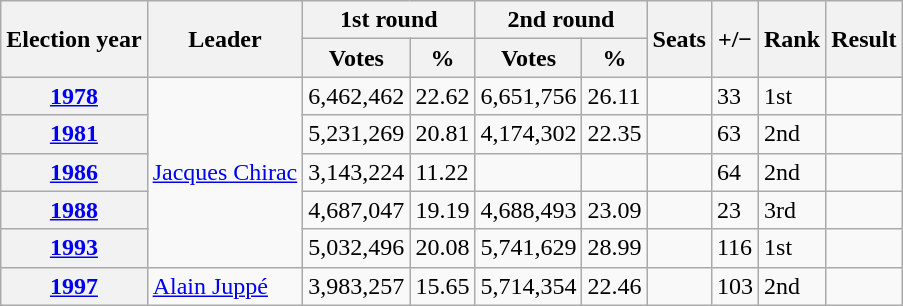<table class="wikitable">
<tr>
<th rowspan="2">Election year</th>
<th rowspan="2">Leader</th>
<th colspan="2">1st round</th>
<th colspan="2">2nd round</th>
<th rowspan="2">Seats</th>
<th rowspan="2">+/−</th>
<th rowspan="2">Rank</th>
<th rowspan="2">Result</th>
</tr>
<tr>
<th>Votes</th>
<th>%</th>
<th>Votes</th>
<th>%</th>
</tr>
<tr>
<th><a href='#'>1978</a></th>
<td rowspan="5"><a href='#'>Jacques Chirac</a></td>
<td>6,462,462</td>
<td>22.62</td>
<td>6,651,756</td>
<td>26.11</td>
<td></td>
<td> 33</td>
<td>1st</td>
<td></td>
</tr>
<tr>
<th><a href='#'>1981</a></th>
<td>5,231,269</td>
<td>20.81</td>
<td>4,174,302</td>
<td>22.35</td>
<td></td>
<td> 63</td>
<td>2nd</td>
<td></td>
</tr>
<tr>
<th><a href='#'>1986</a></th>
<td>3,143,224</td>
<td>11.22</td>
<td></td>
<td></td>
<td></td>
<td> 64</td>
<td>2nd</td>
<td></td>
</tr>
<tr>
<th><a href='#'>1988</a></th>
<td>4,687,047</td>
<td>19.19</td>
<td>4,688,493</td>
<td>23.09</td>
<td></td>
<td> 23</td>
<td>3rd</td>
<td></td>
</tr>
<tr>
<th><a href='#'>1993</a></th>
<td>5,032,496</td>
<td>20.08</td>
<td>5,741,629</td>
<td>28.99</td>
<td></td>
<td> 116</td>
<td>1st</td>
<td></td>
</tr>
<tr>
<th><a href='#'>1997</a></th>
<td><a href='#'>Alain Juppé</a></td>
<td>3,983,257</td>
<td>15.65</td>
<td>5,714,354</td>
<td>22.46</td>
<td></td>
<td> 103</td>
<td>2nd</td>
<td></td>
</tr>
</table>
